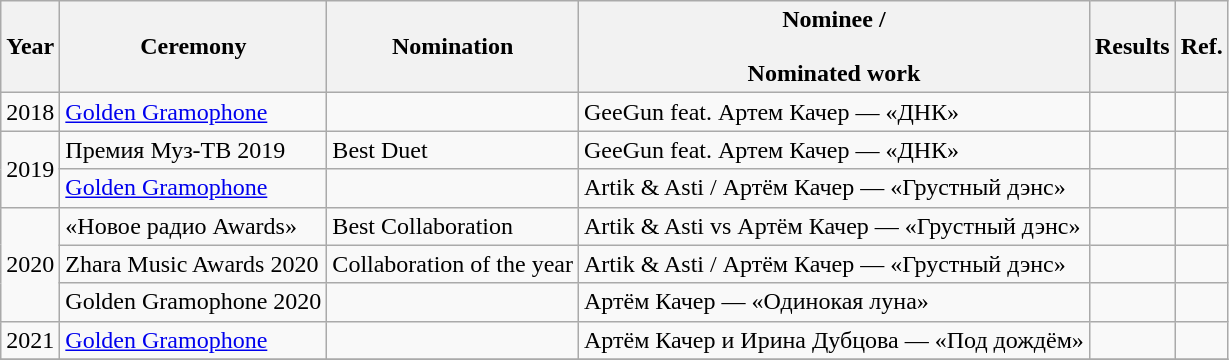<table class="wikitable">
<tr>
<th scope="col">Year</th>
<th scope="col">Ceremony</th>
<th>Nomination</th>
<th scope="col">Nominee /<br><br>Nominated work</th>
<th scope="col">Results</th>
<th>Ref.</th>
</tr>
<tr>
<td>2018</td>
<td><a href='#'>Golden Gramophone</a></td>
<td></td>
<td>GeeGun feat. Артем Качер — «ДНК»</td>
<td></td>
</tr>
<tr>
<td rowspan="2">2019</td>
<td>Премия Муз-ТВ 2019</td>
<td>Best Duet</td>
<td>GeeGun feat. Артем Качер — «ДНК»</td>
<td></td>
<td></td>
</tr>
<tr>
<td><a href='#'>Golden Gramophone</a></td>
<td></td>
<td>Artik &amp; Asti / Артём Качер — «Грустный дэнс»</td>
<td></td>
<td></td>
</tr>
<tr>
<td rowspan="3">2020</td>
<td>«Новое радио Awards»</td>
<td>Best Collaboration</td>
<td>Artik &amp; Asti vs Артём Качер — «Грустный дэнс»</td>
<td></td>
<td></td>
</tr>
<tr>
<td>Zhara Music Awards 2020</td>
<td>Collaboration of the year</td>
<td>Artik &amp; Asti / Артём Качер — «Грустный дэнс»</td>
<td></td>
<td></td>
</tr>
<tr>
<td>Golden Gramophone 2020</td>
<td></td>
<td>Артём Качер — «Одинокая луна»</td>
<td></td>
<td></td>
</tr>
<tr>
<td>2021</td>
<td><a href='#'>Golden Gramophone</a></td>
<td></td>
<td>Артём Качер и Ирина Дубцова — «Под дождём»</td>
<td></td>
<td></td>
</tr>
<tr>
</tr>
</table>
